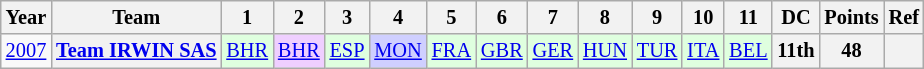<table class="wikitable" style="text-align:center; font-size:85%">
<tr>
<th>Year</th>
<th>Team</th>
<th>1</th>
<th>2</th>
<th>3</th>
<th>4</th>
<th>5</th>
<th>6</th>
<th>7</th>
<th>8</th>
<th>9</th>
<th>10</th>
<th>11</th>
<th>DC</th>
<th>Points</th>
<th>Ref</th>
</tr>
<tr>
<td><a href='#'>2007</a></td>
<th nowrap><a href='#'>Team IRWIN SAS</a></th>
<td style="background:#DFFFDF;"><a href='#'>BHR</a><br></td>
<td style="background:#EFCFFF;"><a href='#'>BHR</a><br></td>
<td style="background:#DFFFDF;"><a href='#'>ESP</a><br></td>
<td style="background:#CFCFFF;"><a href='#'>MON</a><br></td>
<td style="background:#DFFFDF;"><a href='#'>FRA</a><br></td>
<td style="background:#DFFFDF;"><a href='#'>GBR</a><br></td>
<td style="background:#DFFFDF;"><a href='#'>GER</a><br></td>
<td style="background:#DFFFDF;"><a href='#'>HUN</a><br></td>
<td style="background:#DFFFDF;"><a href='#'>TUR</a><br></td>
<td style="background:#DFFFDF;"><a href='#'>ITA</a><br></td>
<td style="background:#DFFFDF;"><a href='#'>BEL</a><br></td>
<th>11th</th>
<th>48</th>
<th></th>
</tr>
</table>
